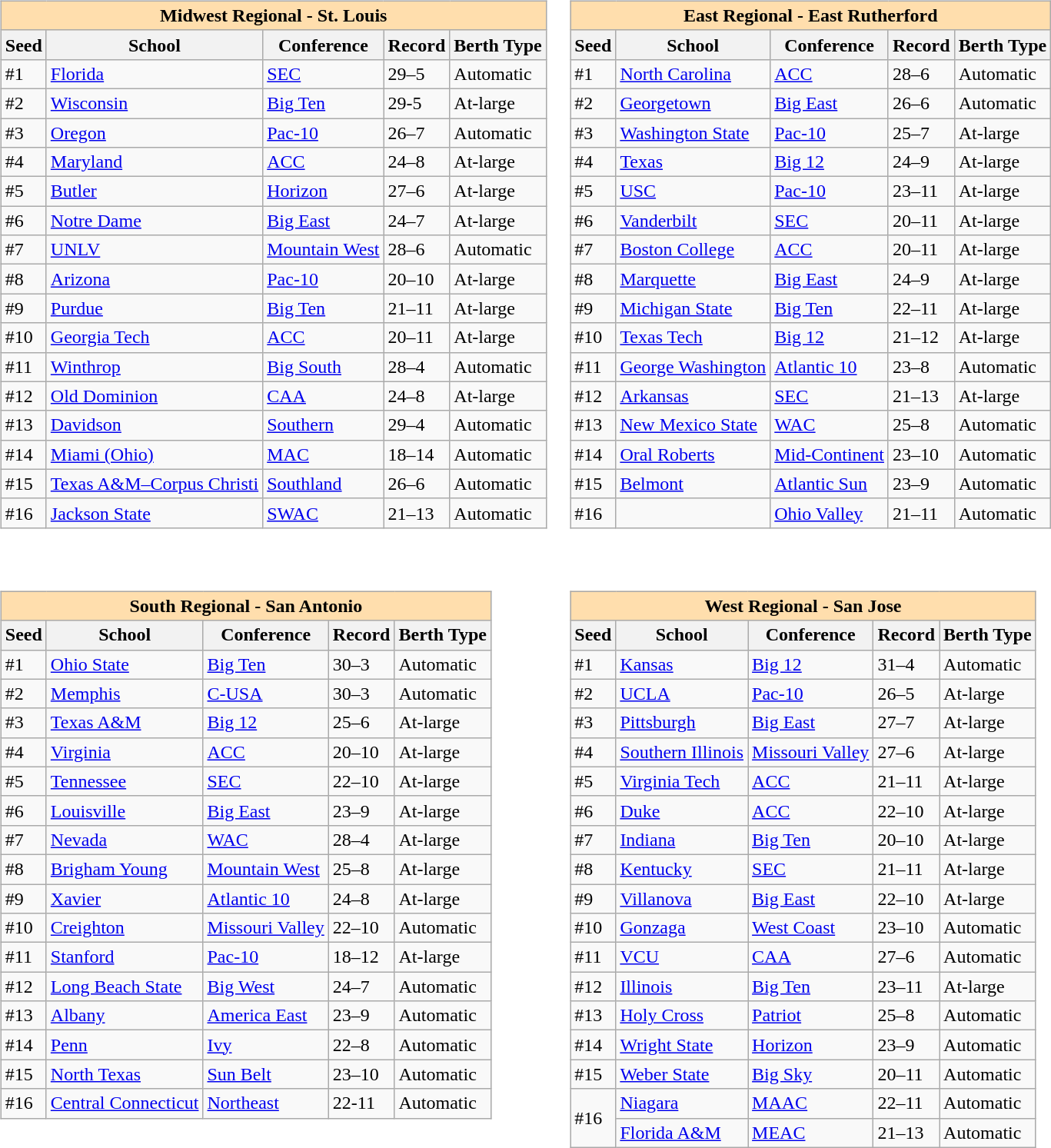<table>
<tr>
<td valign=top><br><table class="wikitable">
<tr>
<th colspan="5" style="background:#ffdead;">Midwest Regional - St. Louis</th>
</tr>
<tr>
<th>Seed</th>
<th>School</th>
<th>Conference</th>
<th>Record</th>
<th>Berth Type</th>
</tr>
<tr>
<td>#1</td>
<td><a href='#'>Florida</a></td>
<td><a href='#'>SEC</a></td>
<td>29–5</td>
<td>Automatic</td>
</tr>
<tr>
<td>#2</td>
<td><a href='#'>Wisconsin</a></td>
<td><a href='#'>Big Ten</a></td>
<td>29-5</td>
<td>At-large</td>
</tr>
<tr>
<td>#3</td>
<td><a href='#'>Oregon</a></td>
<td><a href='#'>Pac-10</a></td>
<td>26–7</td>
<td>Automatic</td>
</tr>
<tr>
<td>#4</td>
<td><a href='#'>Maryland</a></td>
<td><a href='#'>ACC</a></td>
<td>24–8</td>
<td>At-large</td>
</tr>
<tr>
<td>#5</td>
<td><a href='#'>Butler</a></td>
<td><a href='#'>Horizon</a></td>
<td>27–6</td>
<td>At-large</td>
</tr>
<tr>
<td>#6</td>
<td><a href='#'>Notre Dame</a></td>
<td><a href='#'>Big East</a></td>
<td>24–7</td>
<td>At-large</td>
</tr>
<tr>
<td>#7</td>
<td><a href='#'>UNLV</a></td>
<td><a href='#'>Mountain West</a></td>
<td>28–6</td>
<td>Automatic</td>
</tr>
<tr>
<td>#8</td>
<td><a href='#'>Arizona</a></td>
<td><a href='#'>Pac-10</a></td>
<td>20–10</td>
<td>At-large</td>
</tr>
<tr>
<td>#9</td>
<td><a href='#'>Purdue</a></td>
<td><a href='#'>Big Ten</a></td>
<td>21–11</td>
<td>At-large</td>
</tr>
<tr>
<td>#10</td>
<td><a href='#'>Georgia Tech</a></td>
<td><a href='#'>ACC</a></td>
<td>20–11</td>
<td>At-large</td>
</tr>
<tr>
<td>#11</td>
<td><a href='#'>Winthrop</a></td>
<td><a href='#'>Big South</a></td>
<td>28–4</td>
<td>Automatic</td>
</tr>
<tr>
<td>#12</td>
<td><a href='#'>Old Dominion</a></td>
<td><a href='#'>CAA</a></td>
<td>24–8</td>
<td>At-large</td>
</tr>
<tr>
<td>#13</td>
<td><a href='#'>Davidson</a></td>
<td><a href='#'>Southern</a></td>
<td>29–4</td>
<td>Automatic</td>
</tr>
<tr>
<td>#14</td>
<td><a href='#'>Miami (Ohio)</a></td>
<td><a href='#'>MAC</a></td>
<td>18–14</td>
<td>Automatic</td>
</tr>
<tr>
<td>#15</td>
<td><a href='#'>Texas A&M–Corpus Christi</a></td>
<td><a href='#'>Southland</a></td>
<td>26–6</td>
<td>Automatic</td>
</tr>
<tr>
<td>#16</td>
<td><a href='#'>Jackson State</a></td>
<td><a href='#'>SWAC</a></td>
<td>21–13</td>
<td>Automatic</td>
</tr>
</table>
</td>
<td valign=top><br><table class="wikitable">
<tr>
<th colspan="5" style="background:#ffdead;">East Regional - East Rutherford</th>
</tr>
<tr>
<th>Seed</th>
<th>School</th>
<th>Conference</th>
<th>Record</th>
<th>Berth Type</th>
</tr>
<tr>
<td>#1</td>
<td><a href='#'>North Carolina</a></td>
<td><a href='#'>ACC</a></td>
<td>28–6</td>
<td>Automatic</td>
</tr>
<tr>
<td>#2</td>
<td><a href='#'>Georgetown</a></td>
<td><a href='#'>Big East</a></td>
<td>26–6</td>
<td>Automatic</td>
</tr>
<tr>
<td>#3</td>
<td><a href='#'>Washington State</a></td>
<td><a href='#'>Pac-10</a></td>
<td>25–7</td>
<td>At-large</td>
</tr>
<tr>
<td>#4</td>
<td><a href='#'>Texas</a></td>
<td><a href='#'>Big 12</a></td>
<td>24–9</td>
<td>At-large</td>
</tr>
<tr>
<td>#5</td>
<td><a href='#'>USC</a></td>
<td><a href='#'>Pac-10</a></td>
<td>23–11</td>
<td>At-large</td>
</tr>
<tr>
<td>#6</td>
<td><a href='#'>Vanderbilt</a></td>
<td><a href='#'>SEC</a></td>
<td>20–11</td>
<td>At-large</td>
</tr>
<tr>
<td>#7</td>
<td><a href='#'>Boston College</a></td>
<td><a href='#'>ACC</a></td>
<td>20–11</td>
<td>At-large</td>
</tr>
<tr>
<td>#8</td>
<td><a href='#'>Marquette</a></td>
<td><a href='#'>Big East</a></td>
<td>24–9</td>
<td>At-large</td>
</tr>
<tr>
<td>#9</td>
<td><a href='#'>Michigan State</a></td>
<td><a href='#'>Big Ten</a></td>
<td>22–11</td>
<td>At-large</td>
</tr>
<tr>
<td>#10</td>
<td><a href='#'>Texas Tech</a></td>
<td><a href='#'>Big 12</a></td>
<td>21–12</td>
<td>At-large</td>
</tr>
<tr>
<td>#11</td>
<td><a href='#'>George Washington</a></td>
<td><a href='#'>Atlantic 10</a></td>
<td>23–8</td>
<td>Automatic</td>
</tr>
<tr>
<td>#12</td>
<td><a href='#'>Arkansas</a></td>
<td><a href='#'>SEC</a></td>
<td>21–13</td>
<td>At-large</td>
</tr>
<tr>
<td>#13</td>
<td><a href='#'>New Mexico State</a></td>
<td><a href='#'>WAC</a></td>
<td>25–8</td>
<td>Automatic</td>
</tr>
<tr>
<td>#14</td>
<td><a href='#'>Oral Roberts</a></td>
<td><a href='#'>Mid-Continent</a></td>
<td>23–10</td>
<td>Automatic</td>
</tr>
<tr>
<td>#15</td>
<td><a href='#'>Belmont</a></td>
<td><a href='#'>Atlantic Sun</a></td>
<td>23–9</td>
<td>Automatic</td>
</tr>
<tr>
<td>#16</td>
<td></td>
<td><a href='#'>Ohio Valley</a></td>
<td>21–11</td>
<td>Automatic</td>
</tr>
</table>
</td>
</tr>
<tr>
<td valign=top><br><table class="wikitable">
<tr>
<th colspan="5" style="background:#ffdead;">South Regional - San Antonio</th>
</tr>
<tr>
<th>Seed</th>
<th>School</th>
<th>Conference</th>
<th>Record</th>
<th>Berth Type</th>
</tr>
<tr>
<td>#1</td>
<td><a href='#'>Ohio State</a></td>
<td><a href='#'>Big Ten</a></td>
<td>30–3</td>
<td>Automatic</td>
</tr>
<tr>
<td>#2</td>
<td><a href='#'>Memphis</a></td>
<td><a href='#'>C-USA</a></td>
<td>30–3</td>
<td>Automatic</td>
</tr>
<tr>
<td>#3</td>
<td><a href='#'>Texas A&M</a></td>
<td><a href='#'>Big 12</a></td>
<td>25–6</td>
<td>At-large</td>
</tr>
<tr>
<td>#4</td>
<td><a href='#'>Virginia</a></td>
<td><a href='#'>ACC</a></td>
<td>20–10</td>
<td>At-large</td>
</tr>
<tr>
<td>#5</td>
<td><a href='#'>Tennessee</a></td>
<td><a href='#'>SEC</a></td>
<td>22–10</td>
<td>At-large</td>
</tr>
<tr>
<td>#6</td>
<td><a href='#'>Louisville</a></td>
<td><a href='#'>Big East</a></td>
<td>23–9</td>
<td>At-large</td>
</tr>
<tr>
<td>#7</td>
<td><a href='#'>Nevada</a></td>
<td><a href='#'>WAC</a></td>
<td>28–4</td>
<td>At-large</td>
</tr>
<tr>
<td>#8</td>
<td><a href='#'>Brigham Young</a></td>
<td><a href='#'>Mountain West</a></td>
<td>25–8</td>
<td>At-large</td>
</tr>
<tr>
<td>#9</td>
<td><a href='#'>Xavier</a></td>
<td><a href='#'>Atlantic 10</a></td>
<td>24–8</td>
<td>At-large</td>
</tr>
<tr>
<td>#10</td>
<td><a href='#'>Creighton</a></td>
<td><a href='#'>Missouri Valley</a></td>
<td>22–10</td>
<td>Automatic</td>
</tr>
<tr>
<td>#11</td>
<td><a href='#'>Stanford</a></td>
<td><a href='#'>Pac-10</a></td>
<td>18–12</td>
<td>At-large</td>
</tr>
<tr>
<td>#12</td>
<td><a href='#'>Long Beach State</a></td>
<td><a href='#'>Big West</a></td>
<td>24–7</td>
<td>Automatic</td>
</tr>
<tr>
<td>#13</td>
<td><a href='#'>Albany</a></td>
<td><a href='#'>America East</a></td>
<td>23–9</td>
<td>Automatic</td>
</tr>
<tr>
<td>#14</td>
<td><a href='#'>Penn</a></td>
<td><a href='#'>Ivy</a></td>
<td>22–8</td>
<td>Automatic</td>
</tr>
<tr>
<td>#15</td>
<td><a href='#'>North Texas</a></td>
<td><a href='#'>Sun Belt</a></td>
<td>23–10</td>
<td>Automatic</td>
</tr>
<tr>
<td>#16</td>
<td><a href='#'>Central Connecticut</a></td>
<td><a href='#'>Northeast</a></td>
<td>22-11</td>
<td>Automatic</td>
</tr>
</table>
</td>
<td valign=top><br><table class="wikitable">
<tr>
<th colspan="5" style="background:#ffdead;">West Regional - San Jose</th>
</tr>
<tr>
<th>Seed</th>
<th>School</th>
<th>Conference</th>
<th>Record</th>
<th>Berth Type</th>
</tr>
<tr>
<td>#1</td>
<td><a href='#'>Kansas</a></td>
<td><a href='#'>Big 12</a></td>
<td>31–4</td>
<td>Automatic</td>
</tr>
<tr>
<td>#2</td>
<td><a href='#'>UCLA</a></td>
<td><a href='#'>Pac-10</a></td>
<td>26–5</td>
<td>At-large</td>
</tr>
<tr>
<td>#3</td>
<td><a href='#'>Pittsburgh</a></td>
<td><a href='#'>Big East</a></td>
<td>27–7</td>
<td>At-large</td>
</tr>
<tr>
<td>#4</td>
<td><a href='#'>Southern Illinois</a></td>
<td><a href='#'>Missouri Valley</a></td>
<td>27–6</td>
<td>At-large</td>
</tr>
<tr>
<td>#5</td>
<td><a href='#'>Virginia Tech</a></td>
<td><a href='#'>ACC</a></td>
<td>21–11</td>
<td>At-large</td>
</tr>
<tr>
<td>#6</td>
<td><a href='#'>Duke</a></td>
<td><a href='#'>ACC</a></td>
<td>22–10</td>
<td>At-large</td>
</tr>
<tr>
<td>#7</td>
<td><a href='#'>Indiana</a></td>
<td><a href='#'>Big Ten</a></td>
<td>20–10</td>
<td>At-large</td>
</tr>
<tr>
<td>#8</td>
<td><a href='#'>Kentucky</a></td>
<td><a href='#'>SEC</a></td>
<td>21–11</td>
<td>At-large</td>
</tr>
<tr>
<td>#9</td>
<td><a href='#'>Villanova</a></td>
<td><a href='#'>Big East</a></td>
<td>22–10</td>
<td>At-large</td>
</tr>
<tr>
<td>#10</td>
<td><a href='#'>Gonzaga</a></td>
<td><a href='#'>West Coast</a></td>
<td>23–10</td>
<td>Automatic</td>
</tr>
<tr>
<td>#11</td>
<td><a href='#'>VCU</a></td>
<td><a href='#'>CAA</a></td>
<td>27–6</td>
<td>Automatic</td>
</tr>
<tr>
<td>#12</td>
<td><a href='#'>Illinois</a></td>
<td><a href='#'>Big Ten</a></td>
<td>23–11</td>
<td>At-large</td>
</tr>
<tr>
<td>#13</td>
<td><a href='#'>Holy Cross</a></td>
<td><a href='#'>Patriot</a></td>
<td>25–8</td>
<td>Automatic</td>
</tr>
<tr>
<td>#14</td>
<td><a href='#'>Wright State</a></td>
<td><a href='#'>Horizon</a></td>
<td>23–9</td>
<td>Automatic</td>
</tr>
<tr>
<td>#15</td>
<td><a href='#'>Weber State</a></td>
<td><a href='#'>Big Sky</a></td>
<td>20–11</td>
<td>Automatic</td>
</tr>
<tr>
<td rowspan=2>#16</td>
<td><a href='#'>Niagara</a></td>
<td><a href='#'>MAAC</a></td>
<td>22–11</td>
<td>Automatic</td>
</tr>
<tr>
<td><a href='#'>Florida A&M</a></td>
<td><a href='#'>MEAC</a></td>
<td>21–13</td>
<td>Automatic</td>
</tr>
</table>
</td>
</tr>
</table>
